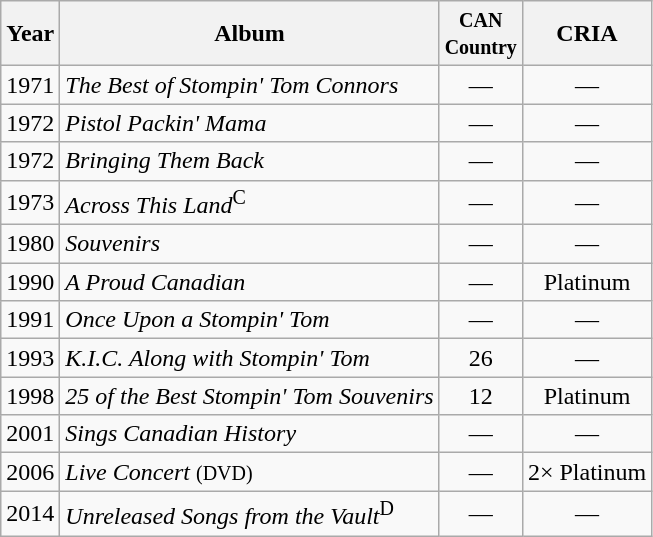<table class="wikitable">
<tr>
<th>Year</th>
<th>Album</th>
<th style="width:45px;"><small>CAN Country</small></th>
<th>CRIA</th>
</tr>
<tr>
<td>1971</td>
<td><em>The Best of Stompin' Tom Connors</em></td>
<td style="text-align:center;">—</td>
<td style="text-align:center;">—</td>
</tr>
<tr>
<td>1972</td>
<td><em>Pistol Packin' Mama</em></td>
<td style="text-align:center;">—</td>
<td style="text-align:center;">—</td>
</tr>
<tr>
<td>1972</td>
<td><em>Bringing Them Back</em></td>
<td style="text-align:center;">—</td>
<td style="text-align:center;">—</td>
</tr>
<tr>
<td>1973</td>
<td><em>Across This Land</em><sup>C</sup></td>
<td style="text-align:center;">—</td>
<td style="text-align:center;">—</td>
</tr>
<tr>
<td>1980</td>
<td><em>Souvenirs</em></td>
<td style="text-align:center;">—</td>
<td style="text-align:center;">—</td>
</tr>
<tr>
<td>1990</td>
<td><em>A Proud Canadian</em></td>
<td style="text-align:center;">—</td>
<td style="text-align:center;">Platinum</td>
</tr>
<tr>
<td>1991</td>
<td><em>Once Upon a Stompin' Tom</em></td>
<td style="text-align:center;">—</td>
<td style="text-align:center;">—</td>
</tr>
<tr>
<td>1993</td>
<td><em>K.I.C. Along with Stompin' Tom</em></td>
<td style="text-align:center;">26</td>
<td style="text-align:center;">—</td>
</tr>
<tr>
<td>1998</td>
<td><em>25 of the Best Stompin' Tom Souvenirs</em></td>
<td style="text-align:center;">12</td>
<td style="text-align:center;">Platinum</td>
</tr>
<tr>
<td>2001</td>
<td><em>Sings Canadian History</em></td>
<td style="text-align:center;">—</td>
<td style="text-align:center;">—</td>
</tr>
<tr>
<td>2006</td>
<td><em>Live Concert</em> <small>(DVD)</small></td>
<td style="text-align:center;">—</td>
<td style="text-align:center;">2× Platinum</td>
</tr>
<tr>
<td>2014</td>
<td><em>Unreleased Songs from the Vault</em><sup>D</sup></td>
<td style="text-align:center;">—</td>
<td style="text-align:center;">—</td>
</tr>
</table>
